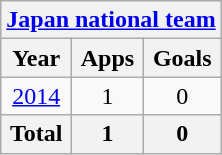<table class="wikitable" style="text-align:center">
<tr>
<th colspan=3><a href='#'>Japan national team</a></th>
</tr>
<tr>
<th>Year</th>
<th>Apps</th>
<th>Goals</th>
</tr>
<tr>
<td><a href='#'>2014</a></td>
<td>1</td>
<td>0</td>
</tr>
<tr>
<th>Total</th>
<th>1</th>
<th>0</th>
</tr>
</table>
